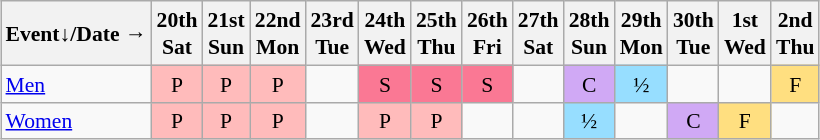<table class="wikitable" style="margin:0.5em auto; font-size:90%; line-height:1.25em; text-align:center">
<tr>
<th>Event↓/Date →</th>
<th>20th<br>Sat</th>
<th>21st<br>Sun</th>
<th>22nd<br>Mon</th>
<th>23rd<br>Tue</th>
<th>24th<br>Wed</th>
<th>25th<br>Thu</th>
<th>26th<br>Fri</th>
<th>27th<br>Sat</th>
<th>28th<br>Sun</th>
<th>29th<br>Mon</th>
<th>30th<br>Tue</th>
<th>1st<br>Wed</th>
<th>2nd<br>Thu</th>
</tr>
<tr>
<td style="text-align:left;"><a href='#'>Men</a></td>
<td bgcolor="#FFBBBB">P</td>
<td bgcolor="#FFBBBB">P</td>
<td bgcolor="#FFBBBB">P</td>
<td></td>
<td bgcolor="#FA7894">S</td>
<td bgcolor="#FA7894">S</td>
<td bgcolor="#FA7894">S</td>
<td></td>
<td bgcolor="#D0A9F5">C</td>
<td bgcolor="#97DEFF">½</td>
<td></td>
<td></td>
<td bgcolor="#FFDF80">F</td>
</tr>
<tr>
<td style="text-align:left;"><a href='#'>Women</a></td>
<td bgcolor="#FFBBBB">P</td>
<td bgcolor="#FFBBBB">P</td>
<td bgcolor="#FFBBBB">P</td>
<td></td>
<td bgcolor="#FFBBBB">P</td>
<td bgcolor="#FFBBBB">P</td>
<td></td>
<td></td>
<td bgcolor="#97DEFF">½</td>
<td></td>
<td bgcolor="#D0A9F5">C</td>
<td bgcolor="#FFDF80">F</td>
<td></td>
</tr>
</table>
